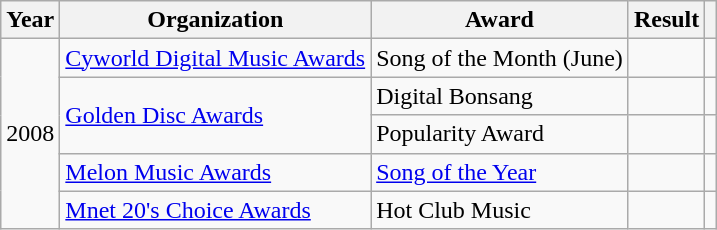<table class="wikitable plainrowheaders">
<tr>
<th scope="col">Year</th>
<th scope="col">Organization</th>
<th scope="col">Award</th>
<th scope="col">Result</th>
<th class="unsortable"></th>
</tr>
<tr>
<td rowspan="5">2008</td>
<td><a href='#'>Cyworld Digital Music Awards</a></td>
<td>Song of the Month (June)</td>
<td></td>
<td style="text-align:center;"></td>
</tr>
<tr>
<td rowspan="2"><a href='#'>Golden Disc Awards</a></td>
<td>Digital Bonsang</td>
<td></td>
<td style="text-align:center;"></td>
</tr>
<tr>
<td>Popularity Award</td>
<td></td>
<td style="text-align:center;"></td>
</tr>
<tr>
<td><a href='#'>Melon Music Awards</a></td>
<td><a href='#'>Song of the Year</a></td>
<td></td>
<td style="text-align:center;"></td>
</tr>
<tr>
<td><a href='#'>Mnet 20's Choice Awards</a></td>
<td>Hot Club Music</td>
<td></td>
<td style="text-align:center;"></td>
</tr>
</table>
